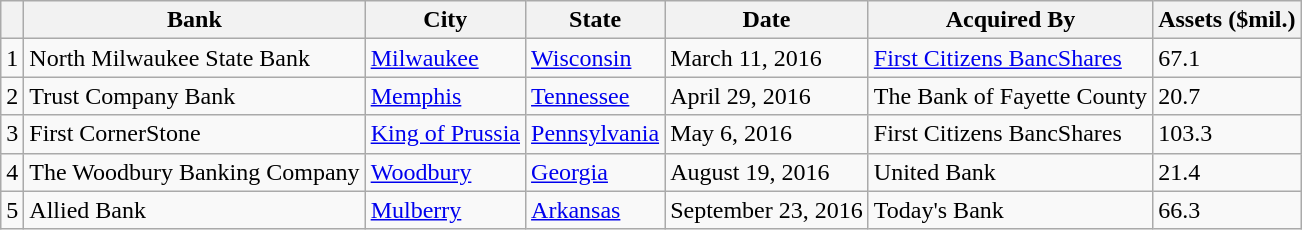<table class="wikitable sortable">
<tr>
<th></th>
<th>Bank</th>
<th>City</th>
<th>State</th>
<th>Date</th>
<th>Acquired By</th>
<th>Assets ($mil.)</th>
</tr>
<tr>
<td>1</td>
<td>North Milwaukee State Bank</td>
<td><a href='#'>Milwaukee</a></td>
<td><a href='#'>Wisconsin</a></td>
<td>March 11, 2016</td>
<td><a href='#'>First Citizens BancShares</a></td>
<td>67.1</td>
</tr>
<tr>
<td>2</td>
<td>Trust Company Bank</td>
<td><a href='#'>Memphis</a></td>
<td><a href='#'>Tennessee</a></td>
<td>April 29, 2016</td>
<td>The Bank of Fayette County</td>
<td>20.7</td>
</tr>
<tr>
<td>3</td>
<td>First CornerStone</td>
<td><a href='#'>King of Prussia</a></td>
<td><a href='#'>Pennsylvania</a></td>
<td>May 6, 2016</td>
<td>First Citizens BancShares</td>
<td>103.3</td>
</tr>
<tr>
<td>4</td>
<td>The Woodbury Banking Company</td>
<td><a href='#'>Woodbury</a></td>
<td><a href='#'>Georgia</a></td>
<td>August 19, 2016</td>
<td>United Bank</td>
<td>21.4</td>
</tr>
<tr>
<td>5</td>
<td>Allied Bank</td>
<td><a href='#'>Mulberry</a></td>
<td><a href='#'>Arkansas</a></td>
<td>September 23, 2016</td>
<td>Today's Bank</td>
<td>66.3</td>
</tr>
</table>
